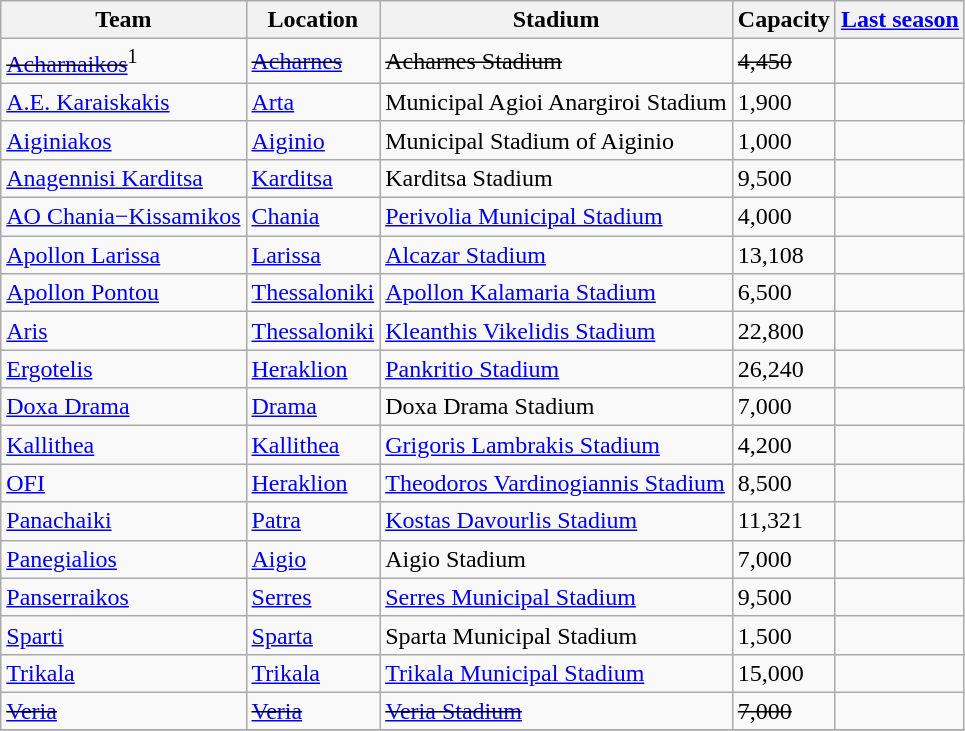<table class="wikitable sortable">
<tr>
<th>Team</th>
<th>Location</th>
<th>Stadium</th>
<th>Capacity</th>
<th><a href='#'>Last season</a></th>
</tr>
<tr>
<td><s><a href='#'>Acharnaikos</a></s><sup>1</sup></td>
<td><s><a href='#'>Acharnes</a></s></td>
<td><s>Acharnes Stadium </s></td>
<td><s>4,450</s></td>
<td></td>
</tr>
<tr>
<td><a href='#'>A.E. Karaiskakis</a></td>
<td><a href='#'>Arta</a></td>
<td>Municipal Agioi Anargiroi Stadium</td>
<td>1,900</td>
<td></td>
</tr>
<tr>
<td><a href='#'>Aiginiakos</a></td>
<td><a href='#'>Aiginio</a></td>
<td>Municipal Stadium of Aiginio</td>
<td>1,000</td>
<td></td>
</tr>
<tr>
<td><a href='#'>Anagennisi Karditsa</a></td>
<td><a href='#'>Karditsa</a></td>
<td>Karditsa Stadium</td>
<td>9,500</td>
<td></td>
</tr>
<tr>
<td><a href='#'>AO Chania−Kissamikos</a></td>
<td><a href='#'>Chania</a></td>
<td><a href='#'>Perivolia Municipal Stadium</a></td>
<td>4,000</td>
<td></td>
</tr>
<tr>
<td><a href='#'>Apollon Larissa</a></td>
<td><a href='#'>Larissa</a></td>
<td><a href='#'>Alcazar Stadium</a></td>
<td>13,108</td>
<td></td>
</tr>
<tr>
<td><a href='#'>Apollon Pontou</a></td>
<td><a href='#'>Thessaloniki</a></td>
<td><a href='#'>Apollon Kalamaria Stadium</a></td>
<td>6,500</td>
<td></td>
</tr>
<tr>
<td><a href='#'>Aris</a></td>
<td><a href='#'>Thessaloniki</a></td>
<td><a href='#'>Kleanthis Vikelidis Stadium</a></td>
<td>22,800</td>
<td></td>
</tr>
<tr>
<td><a href='#'>Ergotelis</a></td>
<td><a href='#'>Heraklion</a></td>
<td><a href='#'>Pankritio Stadium</a></td>
<td>26,240</td>
<td></td>
</tr>
<tr>
<td><a href='#'>Doxa Drama</a></td>
<td><a href='#'>Drama</a></td>
<td>Doxa Drama Stadium</td>
<td>7,000</td>
<td></td>
</tr>
<tr>
<td><a href='#'>Kallithea</a></td>
<td><a href='#'>Kallithea</a></td>
<td><a href='#'>Grigoris Lambrakis Stadium</a></td>
<td>4,200</td>
<td></td>
</tr>
<tr>
<td><a href='#'>OFI</a></td>
<td><a href='#'>Heraklion</a></td>
<td><a href='#'>Theodoros Vardinogiannis Stadium</a></td>
<td>8,500</td>
<td></td>
</tr>
<tr>
<td><a href='#'>Panachaiki</a></td>
<td><a href='#'>Patra</a></td>
<td><a href='#'>Kostas Davourlis Stadium</a></td>
<td>11,321</td>
<td></td>
</tr>
<tr>
<td><a href='#'>Panegialios</a></td>
<td><a href='#'>Aigio</a></td>
<td>Aigio Stadium</td>
<td>7,000</td>
<td></td>
</tr>
<tr>
<td><a href='#'>Panserraikos</a></td>
<td><a href='#'>Serres</a></td>
<td><a href='#'>Serres Municipal Stadium</a></td>
<td>9,500</td>
<td></td>
</tr>
<tr>
<td><a href='#'>Sparti</a></td>
<td><a href='#'>Sparta</a></td>
<td>Sparta Municipal Stadium</td>
<td>1,500</td>
<td></td>
</tr>
<tr>
<td><a href='#'>Trikala</a></td>
<td><a href='#'>Trikala</a></td>
<td><a href='#'>Trikala Municipal Stadium</a></td>
<td>15,000</td>
<td></td>
</tr>
<tr>
<td><s><a href='#'>Veria</a></s></td>
<td><s><a href='#'>Veria</a></s></td>
<td><s><a href='#'>Veria Stadium</a></s></td>
<td><s>7,000</s></td>
<td><s></s></td>
</tr>
<tr>
</tr>
</table>
